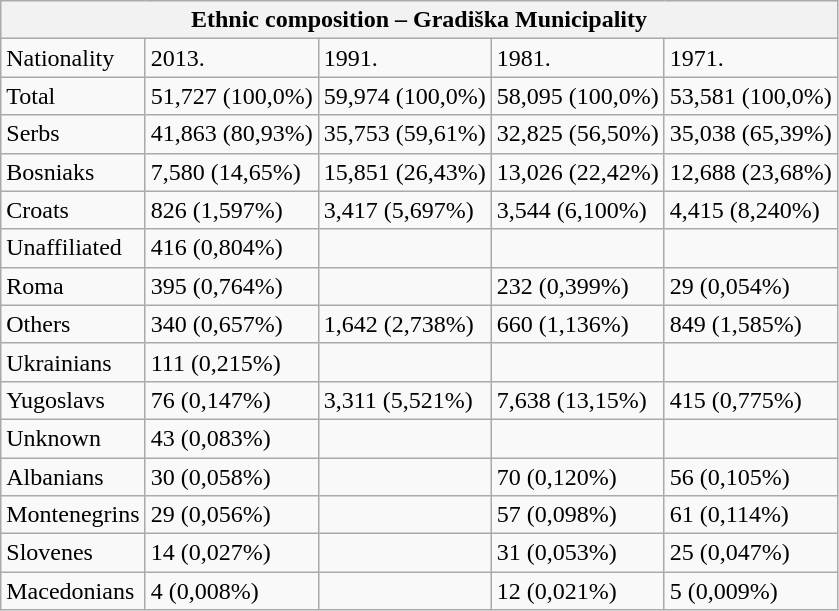<table class="wikitable">
<tr>
<th colspan="8">Ethnic composition – Gradiška Municipality</th>
</tr>
<tr>
<td>Nationality</td>
<td>2013.</td>
<td>1991.</td>
<td>1981.</td>
<td>1971.</td>
</tr>
<tr>
<td>Total</td>
<td>51,727 (100,0%)</td>
<td>59,974 (100,0%)</td>
<td>58,095 (100,0%)</td>
<td>53,581 (100,0%)</td>
</tr>
<tr>
<td>Serbs</td>
<td>41,863 (80,93%)</td>
<td>35,753 (59,61%)</td>
<td>32,825 (56,50%)</td>
<td>35,038 (65,39%)</td>
</tr>
<tr>
<td>Bosniaks</td>
<td>7,580 (14,65%)</td>
<td>15,851 (26,43%)</td>
<td>13,026 (22,42%)</td>
<td>12,688 (23,68%)</td>
</tr>
<tr>
<td>Croats</td>
<td>826 (1,597%)</td>
<td>3,417 (5,697%)</td>
<td>3,544 (6,100%)</td>
<td>4,415 (8,240%)</td>
</tr>
<tr>
<td>Unaffiliated</td>
<td>416 (0,804%)</td>
<td></td>
<td></td>
<td></td>
</tr>
<tr>
<td>Roma</td>
<td>395 (0,764%)</td>
<td></td>
<td>232 (0,399%)</td>
<td>29 (0,054%)</td>
</tr>
<tr>
<td>Others</td>
<td>340 (0,657%)</td>
<td>1,642 (2,738%)</td>
<td>660 (1,136%)</td>
<td>849 (1,585%)</td>
</tr>
<tr>
<td>Ukrainians</td>
<td>111 (0,215%)</td>
<td></td>
<td></td>
<td></td>
</tr>
<tr>
<td>Yugoslavs</td>
<td>76 (0,147%)</td>
<td>3,311 (5,521%)</td>
<td>7,638 (13,15%)</td>
<td>415 (0,775%)</td>
</tr>
<tr>
<td>Unknown</td>
<td>43 (0,083%)</td>
<td></td>
<td></td>
<td></td>
</tr>
<tr>
<td>Albanians</td>
<td>30 (0,058%)</td>
<td></td>
<td>70 (0,120%)</td>
<td>56 (0,105%)</td>
</tr>
<tr>
<td>Montenegrins</td>
<td>29 (0,056%)</td>
<td></td>
<td>57 (0,098%)</td>
<td>61 (0,114%)</td>
</tr>
<tr>
<td>Slovenes</td>
<td>14 (0,027%)</td>
<td></td>
<td>31 (0,053%)</td>
<td>25 (0,047%)</td>
</tr>
<tr>
<td>Macedonians</td>
<td>4 (0,008%)</td>
<td></td>
<td>12 (0,021%)</td>
<td>5 (0,009%)</td>
</tr>
</table>
